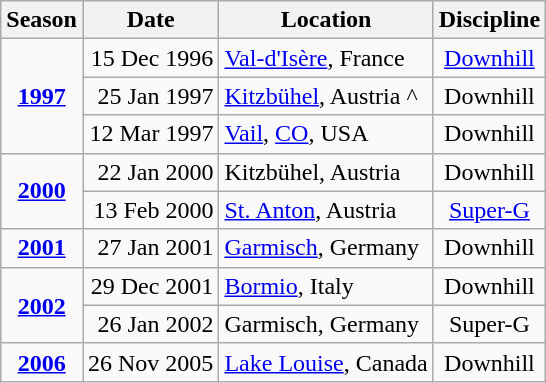<table class="wikitable">
<tr>
<th>Season</th>
<th>Date</th>
<th>Location</th>
<th>Discipline</th>
</tr>
<tr>
<td rowspan=3 align=center><strong><a href='#'>1997</a></strong></td>
<td align=right>15 Dec 1996</td>
<td> <a href='#'>Val-d'Isère</a>, France</td>
<td align=center><a href='#'>Downhill</a></td>
</tr>
<tr>
<td align=right>25 Jan 1997</td>
<td> <a href='#'>Kitzbühel</a>, Austria ^</td>
<td align=center>Downhill</td>
</tr>
<tr>
<td align=right>12 Mar 1997</td>
<td> <a href='#'>Vail</a>, <a href='#'>CO</a>, USA</td>
<td align=center>Downhill</td>
</tr>
<tr>
<td rowspan=2 align=center><strong><a href='#'>2000</a></strong></td>
<td align=right>22 Jan 2000</td>
<td> Kitzbühel, Austria</td>
<td align=center>Downhill</td>
</tr>
<tr>
<td align=right>13 Feb 2000</td>
<td> <a href='#'>St. Anton</a>, Austria</td>
<td align=center><a href='#'>Super-G</a></td>
</tr>
<tr>
<td align=center><strong><a href='#'>2001</a></strong></td>
<td align=right>27 Jan 2001</td>
<td> <a href='#'>Garmisch</a>, Germany</td>
<td align=center>Downhill</td>
</tr>
<tr>
<td rowspan=2 align=center><strong><a href='#'>2002</a></strong></td>
<td align=right>29 Dec 2001</td>
<td> <a href='#'>Bormio</a>, Italy</td>
<td align=center>Downhill</td>
</tr>
<tr>
<td align=right>26 Jan 2002</td>
<td> Garmisch, Germany</td>
<td align=center>Super-G</td>
</tr>
<tr>
<td align=center><strong><a href='#'>2006</a></strong></td>
<td align=right>26 Nov 2005</td>
<td> <a href='#'>Lake Louise</a>, Canada</td>
<td align=center>Downhill</td>
</tr>
</table>
